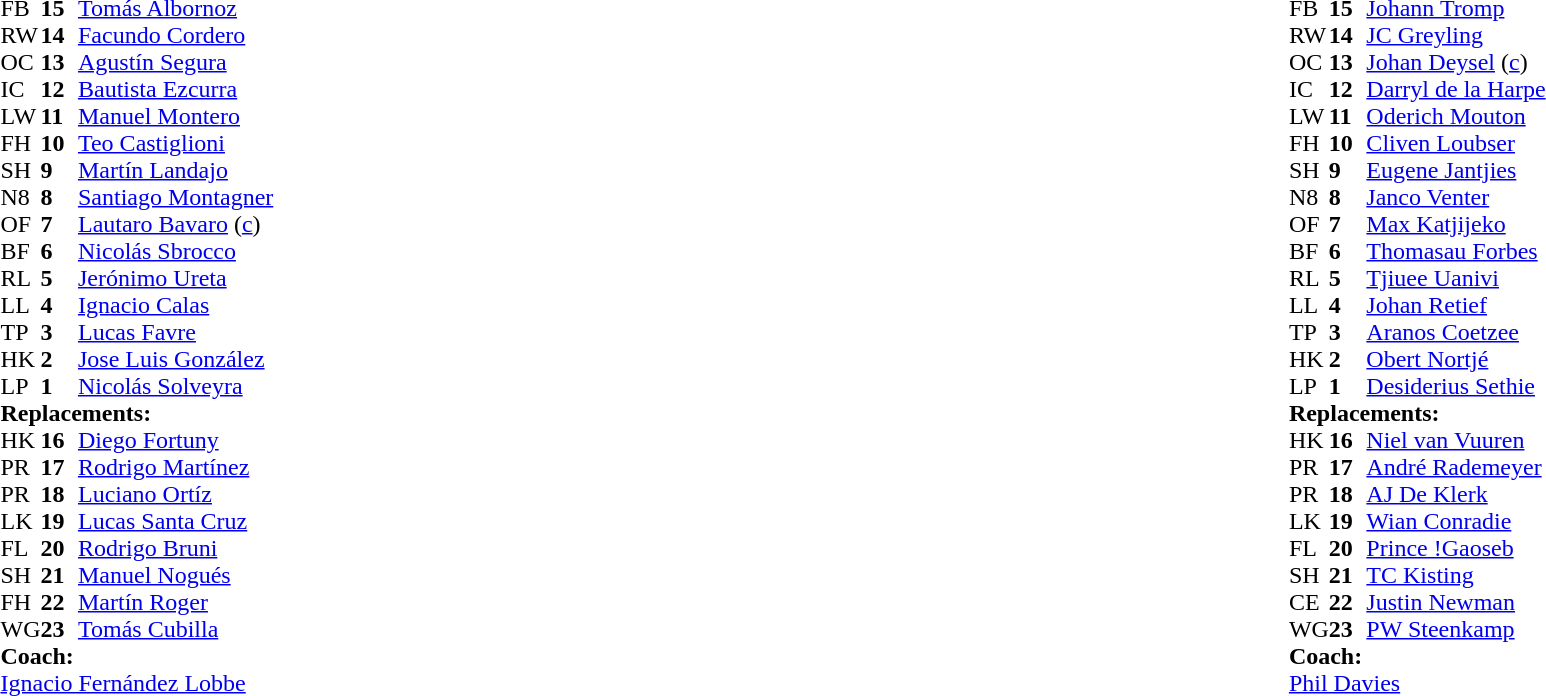<table style="width:100%;">
<tr>
<td style="vertical-align:top; width:50%"><br><table cellpadding="0" cellspacing="0">
<tr>
<th width="25"></th>
<th width="25"></th>
</tr>
<tr>
<td>FB</td>
<td><strong>15</strong></td>
<td><a href='#'>Tomás Albornoz</a></td>
<td></td>
<td></td>
<td></td>
</tr>
<tr>
<td>RW</td>
<td><strong>14</strong></td>
<td><a href='#'>Facundo Cordero</a></td>
<td></td>
<td></td>
<td></td>
</tr>
<tr>
<td>OC</td>
<td><strong>13</strong></td>
<td><a href='#'>Agustín Segura</a></td>
<td></td>
<td></td>
<td></td>
</tr>
<tr>
<td>IC</td>
<td><strong>12</strong></td>
<td><a href='#'>Bautista Ezcurra</a></td>
<td></td>
<td></td>
<td></td>
</tr>
<tr>
<td>LW</td>
<td><strong>11</strong></td>
<td><a href='#'>Manuel Montero</a></td>
<td></td>
<td></td>
<td></td>
</tr>
<tr>
<td>FH</td>
<td><strong>10</strong></td>
<td><a href='#'>Teo Castiglioni</a></td>
<td></td>
<td></td>
<td></td>
</tr>
<tr>
<td>SH</td>
<td><strong>9</strong></td>
<td><a href='#'>Martín Landajo</a></td>
<td></td>
<td></td>
<td></td>
</tr>
<tr>
<td>N8</td>
<td><strong>8</strong></td>
<td><a href='#'>Santiago Montagner</a></td>
<td></td>
<td></td>
<td></td>
</tr>
<tr>
<td>OF</td>
<td><strong>7</strong></td>
<td><a href='#'>Lautaro Bavaro</a> (<a href='#'>c</a>)</td>
<td></td>
<td></td>
<td></td>
</tr>
<tr>
<td>BF</td>
<td><strong>6</strong></td>
<td><a href='#'>Nicolás Sbrocco</a></td>
<td></td>
<td></td>
<td></td>
</tr>
<tr>
<td>RL</td>
<td><strong>5</strong></td>
<td><a href='#'>Jerónimo Ureta</a></td>
<td></td>
<td></td>
<td></td>
</tr>
<tr>
<td>LL</td>
<td><strong>4</strong></td>
<td><a href='#'>Ignacio Calas</a></td>
<td></td>
<td></td>
<td></td>
</tr>
<tr>
<td>TP</td>
<td><strong>3</strong></td>
<td><a href='#'>Lucas Favre</a></td>
<td></td>
<td></td>
<td></td>
</tr>
<tr>
<td>HK</td>
<td><strong>2</strong></td>
<td><a href='#'>Jose Luis González</a></td>
<td></td>
<td></td>
<td></td>
</tr>
<tr>
<td>LP</td>
<td><strong>1</strong></td>
<td><a href='#'>Nicolás Solveyra</a></td>
<td></td>
<td></td>
<td></td>
</tr>
<tr>
<td colspan="3"><strong>Replacements:</strong></td>
<td></td>
<td></td>
<td></td>
</tr>
<tr>
<td>HK</td>
<td><strong>16</strong></td>
<td><a href='#'>Diego Fortuny</a></td>
<td></td>
<td></td>
<td></td>
</tr>
<tr>
<td>PR</td>
<td><strong>17</strong></td>
<td><a href='#'>Rodrigo Martínez</a></td>
<td></td>
<td></td>
<td></td>
</tr>
<tr>
<td>PR</td>
<td><strong>18</strong></td>
<td><a href='#'>Luciano Ortíz</a></td>
<td></td>
<td></td>
<td></td>
</tr>
<tr>
<td>LK</td>
<td><strong>19</strong></td>
<td><a href='#'>Lucas Santa Cruz</a></td>
<td></td>
<td></td>
<td></td>
</tr>
<tr>
<td>FL</td>
<td><strong>20</strong></td>
<td><a href='#'>Rodrigo Bruni</a></td>
<td></td>
<td></td>
<td></td>
</tr>
<tr>
<td>SH</td>
<td><strong>21</strong></td>
<td><a href='#'>Manuel Nogués</a></td>
<td></td>
<td></td>
<td></td>
</tr>
<tr>
<td>FH</td>
<td><strong>22</strong></td>
<td><a href='#'>Martín Roger</a></td>
<td></td>
<td></td>
<td></td>
</tr>
<tr>
<td>WG</td>
<td><strong>23</strong></td>
<td><a href='#'>Tomás Cubilla</a></td>
<td></td>
<td></td>
<td></td>
</tr>
<tr>
<td colspan="3"><strong>Coach:</strong></td>
<td></td>
<td></td>
<td></td>
</tr>
<tr>
<td colspan="6">  <a href='#'>Ignacio Fernández Lobbe</a></td>
</tr>
</table>
</td>
<td style="vertical-align:top; width:50%"><br><table cellpadding="0" cellspacing="0" style="margin:auto">
<tr>
<th width="25"></th>
<th width="25"></th>
</tr>
<tr>
<td>FB</td>
<td><strong>15</strong></td>
<td><a href='#'>Johann Tromp</a></td>
<td></td>
</tr>
<tr>
<td>RW</td>
<td><strong>14</strong></td>
<td><a href='#'>JC Greyling</a></td>
<td></td>
<td></td>
<td></td>
</tr>
<tr>
<td>OC</td>
<td><strong>13</strong></td>
<td><a href='#'>Johan Deysel</a> (<a href='#'>c</a>)</td>
<td></td>
<td></td>
<td></td>
</tr>
<tr>
<td>IC</td>
<td><strong>12</strong></td>
<td><a href='#'>Darryl de la Harpe</a></td>
<td></td>
<td></td>
<td></td>
</tr>
<tr>
<td>LW</td>
<td><strong>11</strong></td>
<td><a href='#'>Oderich Mouton</a></td>
<td></td>
<td></td>
<td></td>
</tr>
<tr>
<td>FH</td>
<td><strong>10</strong></td>
<td><a href='#'>Cliven Loubser</a></td>
<td></td>
<td></td>
<td></td>
</tr>
<tr>
<td>SH</td>
<td><strong>9</strong></td>
<td><a href='#'>Eugene Jantjies</a></td>
<td></td>
<td></td>
<td></td>
</tr>
<tr>
<td>N8</td>
<td><strong>8</strong></td>
<td><a href='#'>Janco Venter</a></td>
<td></td>
<td></td>
<td></td>
</tr>
<tr>
<td>OF</td>
<td><strong>7</strong></td>
<td><a href='#'>Max Katjijeko</a></td>
<td></td>
<td></td>
<td></td>
</tr>
<tr>
<td>BF</td>
<td><strong>6</strong></td>
<td><a href='#'>Thomasau Forbes</a></td>
<td></td>
<td></td>
<td></td>
</tr>
<tr>
<td>RL</td>
<td><strong>5</strong></td>
<td><a href='#'>Tjiuee Uanivi</a></td>
<td></td>
<td></td>
<td></td>
</tr>
<tr>
<td>LL</td>
<td><strong>4</strong></td>
<td><a href='#'>Johan Retief</a></td>
<td></td>
<td></td>
<td></td>
</tr>
<tr>
<td>TP</td>
<td><strong>3</strong></td>
<td><a href='#'>Aranos Coetzee</a></td>
<td></td>
<td></td>
<td></td>
</tr>
<tr>
<td>HK</td>
<td><strong>2</strong></td>
<td><a href='#'>Obert Nortjé</a></td>
<td></td>
<td></td>
<td></td>
</tr>
<tr>
<td>LP</td>
<td><strong>1</strong></td>
<td><a href='#'>Desiderius Sethie</a></td>
<td></td>
<td></td>
<td></td>
</tr>
<tr>
<td colspan="3"><strong>Replacements:</strong></td>
<td></td>
<td></td>
<td></td>
</tr>
<tr>
<td>HK</td>
<td><strong>16</strong></td>
<td><a href='#'>Niel van Vuuren</a></td>
<td></td>
<td></td>
<td></td>
</tr>
<tr>
<td>PR</td>
<td><strong>17</strong></td>
<td><a href='#'>André Rademeyer</a></td>
<td></td>
<td></td>
<td></td>
</tr>
<tr>
<td>PR</td>
<td><strong>18</strong></td>
<td><a href='#'>AJ De Klerk</a></td>
<td></td>
<td></td>
<td></td>
</tr>
<tr>
<td>LK</td>
<td><strong>19</strong></td>
<td><a href='#'>Wian Conradie</a></td>
<td></td>
<td></td>
<td></td>
</tr>
<tr>
<td>FL</td>
<td><strong>20</strong></td>
<td><a href='#'>Prince !Gaoseb</a></td>
<td></td>
<td></td>
<td></td>
</tr>
<tr>
<td>SH</td>
<td><strong>21</strong></td>
<td><a href='#'>TC Kisting</a></td>
<td></td>
<td></td>
<td></td>
</tr>
<tr>
<td>CE</td>
<td><strong>22</strong></td>
<td><a href='#'>Justin Newman</a></td>
<td></td>
<td></td>
<td></td>
</tr>
<tr>
<td>WG</td>
<td><strong>23</strong></td>
<td><a href='#'>PW Steenkamp</a></td>
<td></td>
<td></td>
<td></td>
</tr>
<tr>
<td colspan="3"><strong>Coach:</strong></td>
<td></td>
</tr>
<tr>
<td colspan="4"> <a href='#'>Phil Davies</a></td>
<td></td>
<td></td>
</tr>
</table>
</td>
</tr>
</table>
